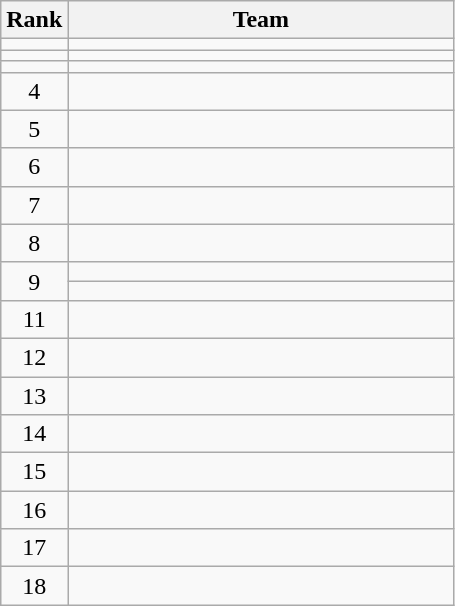<table class="wikitable" style="text-align: center;">
<tr>
<th width=>Rank</th>
<th width=250>Team</th>
</tr>
<tr>
<td></td>
<td align="left"></td>
</tr>
<tr>
<td></td>
<td align="left"></td>
</tr>
<tr>
<td></td>
<td align="left"></td>
</tr>
<tr>
<td>4</td>
<td align="left"></td>
</tr>
<tr>
<td>5</td>
<td align="left"></td>
</tr>
<tr>
<td>6</td>
<td align="left"></td>
</tr>
<tr>
<td>7</td>
<td align="left"></td>
</tr>
<tr>
<td>8</td>
<td align="left"></td>
</tr>
<tr>
<td rowspan=2>9</td>
<td align="left"></td>
</tr>
<tr>
<td align="left"></td>
</tr>
<tr>
<td>11</td>
<td align="left"></td>
</tr>
<tr>
<td>12</td>
<td align="left"></td>
</tr>
<tr>
<td>13</td>
<td align="left"></td>
</tr>
<tr>
<td>14</td>
<td align="left"></td>
</tr>
<tr>
<td>15</td>
<td align="left"></td>
</tr>
<tr>
<td>16</td>
<td align="left"></td>
</tr>
<tr>
<td>17</td>
<td align="left"></td>
</tr>
<tr>
<td>18</td>
<td align="left"></td>
</tr>
</table>
